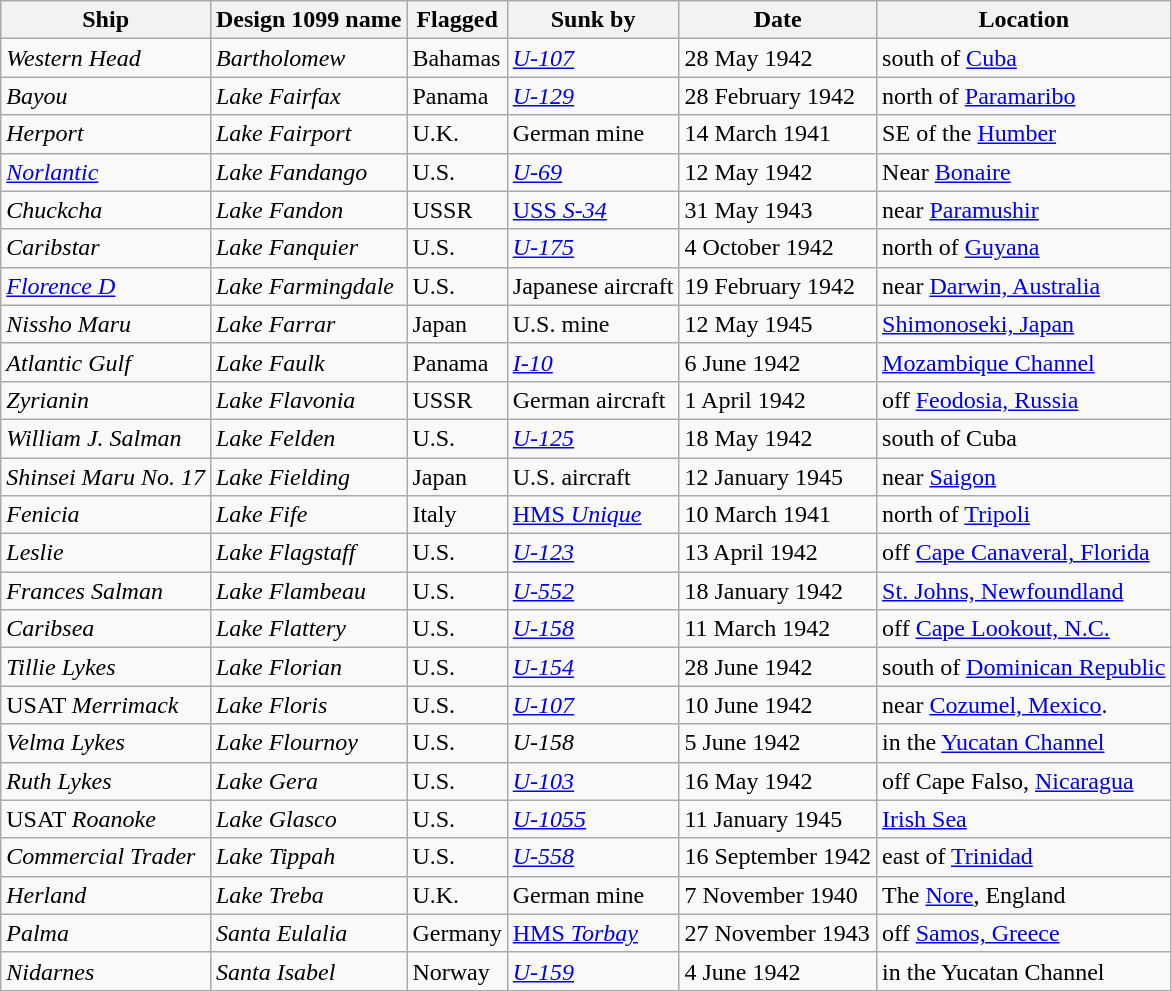<table class="wikitable">
<tr>
<th>Ship</th>
<th>Design 1099 name</th>
<th>Flagged</th>
<th>Sunk by</th>
<th>Date</th>
<th>Location</th>
</tr>
<tr>
<td><em>Western Head</em></td>
<td><em>Bartholomew</em></td>
<td>Bahamas</td>
<td><a href='#'><em>U-107</em></a></td>
<td>28 May 1942</td>
<td>south of <a href='#'>Cuba</a></td>
</tr>
<tr>
<td><em>Bayou</em></td>
<td><em>Lake Fairfax</em></td>
<td>Panama</td>
<td><em><a href='#'>U-129</a></em></td>
<td>28 February 1942</td>
<td>north of <a href='#'>Paramaribo</a></td>
</tr>
<tr>
<td><em>Herport</em></td>
<td><em>Lake Fairport</em></td>
<td>U.K.</td>
<td>German mine</td>
<td>14 March 1941</td>
<td>SE of the <a href='#'>Humber</a></td>
</tr>
<tr>
<td><em><a href='#'>Norlantic</a></em></td>
<td><em>Lake Fandango</em></td>
<td>U.S.</td>
<td><em><a href='#'>U-69</a></em></td>
<td>12 May 1942</td>
<td>Near <a href='#'>Bonaire</a></td>
</tr>
<tr>
<td><em>Chuckcha</em></td>
<td><em>Lake Fandon</em></td>
<td>USSR</td>
<td><a href='#'>USS <em>S-34</em></a></td>
<td>31 May 1943</td>
<td>near <a href='#'>Paramushir</a></td>
</tr>
<tr>
<td><em>Caribstar</em></td>
<td><em>Lake Fanquier</em></td>
<td>U.S.</td>
<td><em><a href='#'>U-175</a></em></td>
<td>4 October 1942</td>
<td>north of <a href='#'>Guyana</a></td>
</tr>
<tr>
<td><em><a href='#'>Florence D</a></em></td>
<td><em>Lake Farmingdale</em></td>
<td>U.S.</td>
<td>Japanese aircraft</td>
<td>19 February 1942</td>
<td>near <a href='#'>Darwin, Australia</a></td>
</tr>
<tr>
<td><em>Nissho Maru</em></td>
<td><em>Lake Farrar</em></td>
<td>Japan</td>
<td>U.S. mine</td>
<td>12 May 1945</td>
<td><a href='#'>Shimonoseki, Japan</a></td>
</tr>
<tr>
<td><em>Atlantic Gulf</em></td>
<td><em>Lake Faulk</em></td>
<td>Panama</td>
<td><em><a href='#'>I-10</a></em></td>
<td>6 June 1942</td>
<td><a href='#'>Mozambique Channel</a></td>
</tr>
<tr>
<td><em>Zyrianin</em></td>
<td><em>Lake Flavonia</em></td>
<td>USSR</td>
<td>German aircraft</td>
<td>1 April 1942</td>
<td>off <a href='#'>Feodosia, Russia</a></td>
</tr>
<tr>
<td><em>William J. Salman</em></td>
<td><em>Lake Felden</em></td>
<td>U.S.</td>
<td><em><a href='#'>U-125</a></em></td>
<td>18 May 1942</td>
<td>south of Cuba</td>
</tr>
<tr>
<td><em>Shinsei Maru No. 17</em></td>
<td><em>Lake Fielding</em></td>
<td>Japan</td>
<td>U.S. aircraft</td>
<td>12 January 1945</td>
<td>near <a href='#'>Saigon</a></td>
</tr>
<tr>
<td><em>Fenicia</em></td>
<td><em>Lake Fife</em></td>
<td>Italy</td>
<td><a href='#'>HMS <em>Unique</em></a></td>
<td>10 March 1941</td>
<td>north of <a href='#'>Tripoli</a></td>
</tr>
<tr>
<td><em>Leslie</em></td>
<td><em>Lake Flagstaff</em></td>
<td>U.S.</td>
<td><em><a href='#'>U-123</a></em></td>
<td>13 April 1942</td>
<td>off <a href='#'>Cape Canaveral, Florida</a></td>
</tr>
<tr>
<td><em>Frances Salman</em></td>
<td><em>Lake Flambeau</em></td>
<td>U.S.</td>
<td><em><a href='#'>U-552</a></em></td>
<td>18 January 1942</td>
<td><a href='#'>St. Johns, Newfoundland</a></td>
</tr>
<tr>
<td><em>Caribsea</em></td>
<td><em>Lake Flattery</em></td>
<td>U.S.</td>
<td><em><a href='#'>U-158</a></em></td>
<td>11 March 1942</td>
<td>off <a href='#'>Cape Lookout, N.C.</a></td>
</tr>
<tr>
<td><em>Tillie Lykes</em></td>
<td><em>Lake Florian</em></td>
<td>U.S.</td>
<td><em><a href='#'>U-154</a></em></td>
<td>28 June 1942</td>
<td>south of <a href='#'>Dominican Republic</a></td>
</tr>
<tr>
<td>USAT <em>Merrimack</em></td>
<td><em>Lake Floris</em></td>
<td>U.S.</td>
<td><em><a href='#'>U-107</a></em></td>
<td>10 June 1942</td>
<td>near <a href='#'>Cozumel, Mexico</a>.</td>
</tr>
<tr>
<td><em>Velma Lykes</em></td>
<td><em>Lake Flournoy</em></td>
<td>U.S.</td>
<td><em>U-158</em></td>
<td>5 June 1942</td>
<td>in the <a href='#'>Yucatan Channel</a></td>
</tr>
<tr>
<td><em>Ruth Lykes</em></td>
<td><em>Lake Gera</em></td>
<td>U.S.</td>
<td><em><a href='#'>U-103</a></em></td>
<td>16 May 1942</td>
<td>off Cape Falso, <a href='#'>Nicaragua</a></td>
</tr>
<tr>
<td>USAT <em>Roanoke</em></td>
<td><em>Lake Glasco</em></td>
<td>U.S.</td>
<td><em><a href='#'>U-1055</a></em></td>
<td>11 January 1945</td>
<td><a href='#'>Irish Sea</a></td>
</tr>
<tr>
<td><em>Commercial Trader</em></td>
<td><em>Lake Tippah</em></td>
<td>U.S.</td>
<td><em><a href='#'>U-558</a></em></td>
<td>16 September 1942</td>
<td>east of <a href='#'>Trinidad</a></td>
</tr>
<tr>
<td><em>Herland</em></td>
<td><em>Lake Treba</em></td>
<td>U.K.</td>
<td>German mine</td>
<td>7 November 1940</td>
<td>The <a href='#'>Nore</a>, England</td>
</tr>
<tr>
<td><em>Palma</em></td>
<td><em>Santa Eulalia</em></td>
<td>Germany</td>
<td><a href='#'>HMS <em>Torbay</em></a></td>
<td>27 November 1943</td>
<td>off <a href='#'>Samos, Greece</a></td>
</tr>
<tr>
<td><em>Nidarnes</em></td>
<td><em>Santa Isabel</em></td>
<td>Norway</td>
<td><em><a href='#'>U-159</a></em></td>
<td>4 June 1942</td>
<td>in the Yucatan Channel</td>
</tr>
</table>
